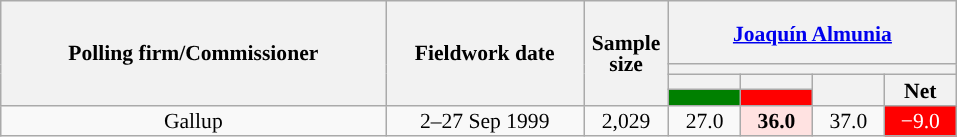<table class="wikitable collapsible collapsed" style="text-align:center; font-size:90%; line-height:14px;">
<tr style="height:42px;">
<th style="width:250px;" rowspan="4">Polling firm/Commissioner</th>
<th style="width:125px;" rowspan="4">Fieldwork date</th>
<th style="width:50px;" rowspan="4">Sample size</th>
<th style="width:185px;" colspan="4"><a href='#'>Joaquín Almunia</a><br></th>
</tr>
<tr>
<th colspan="4" style="background:"></th>
</tr>
<tr>
<th style="width:30px;"></th>
<th style="width:30px;"></th>
<th style="width:30px;" rowspan="2"></th>
<th style="width:30px;" rowspan="2">Net</th>
</tr>
<tr>
<th style="color:inherit;background:#008000;"></th>
<th style="color:inherit;background:#FF0000;"></th>
</tr>
<tr>
<td>Gallup</td>
<td>2–27 Sep 1999</td>
<td>2,029</td>
<td>27.0</td>
<td style="background:#FFE2E1;"><strong>36.0</strong></td>
<td>37.0</td>
<td style="background:#FF0000; color:white;">−9.0</td>
</tr>
</table>
